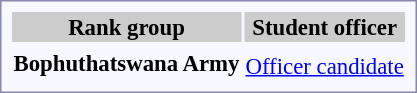<table style="border:1px solid #8888aa; background-color:#f7f8ff; padding:5px; font-size:95%; margin: 0px 12px 12px 0px; text-align:center;">
<tr bgcolor="#CCCCCC">
<th>Rank group</th>
<th>Student officer</th>
</tr>
<tr>
<td rowspan=2><strong> Bophuthatswana Army</strong></td>
<td></td>
</tr>
<tr>
<td><a href='#'>Officer candidate</a><br></td>
</tr>
</table>
